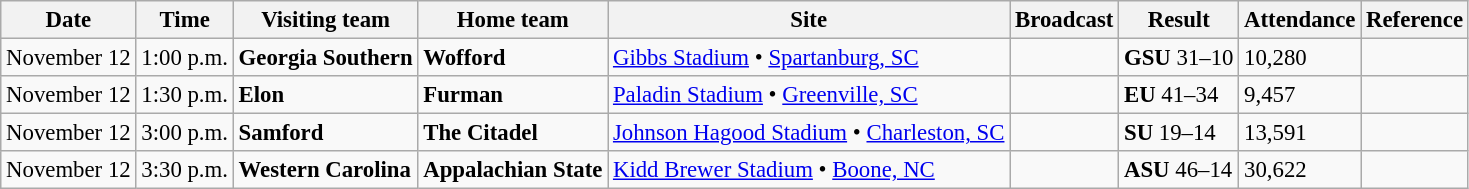<table class="wikitable" style="font-size:95%;">
<tr>
<th>Date</th>
<th>Time</th>
<th>Visiting team</th>
<th>Home team</th>
<th>Site</th>
<th>Broadcast</th>
<th>Result</th>
<th>Attendance</th>
<th class="unsortable">Reference</th>
</tr>
<tr>
<td>November 12</td>
<td>1:00 p.m.</td>
<td><strong>Georgia Southern</strong></td>
<td><strong>Wofford</strong></td>
<td><a href='#'>Gibbs Stadium</a> • <a href='#'>Spartanburg, SC</a></td>
<td></td>
<td><strong>GSU</strong> 31–10</td>
<td>10,280</td>
<td align="center"></td>
</tr>
<tr>
<td>November 12</td>
<td>1:30 p.m.</td>
<td><strong>Elon</strong></td>
<td><strong>Furman</strong></td>
<td><a href='#'>Paladin Stadium</a> • <a href='#'>Greenville, SC</a></td>
<td></td>
<td><strong>EU</strong> 41–34</td>
<td>9,457</td>
<td align="center"></td>
</tr>
<tr>
<td>November 12</td>
<td>3:00 p.m.</td>
<td><strong>Samford</strong></td>
<td><strong>The Citadel</strong></td>
<td><a href='#'>Johnson Hagood Stadium</a> • <a href='#'>Charleston, SC</a></td>
<td></td>
<td><strong>SU</strong> 19–14</td>
<td>13,591</td>
<td align="center"></td>
</tr>
<tr>
<td>November 12</td>
<td>3:30 p.m.</td>
<td><strong>Western Carolina</strong></td>
<td><strong>Appalachian State</strong></td>
<td><a href='#'>Kidd Brewer Stadium</a> • <a href='#'>Boone, NC</a></td>
<td></td>
<td><strong>ASU</strong> 46–14</td>
<td>30,622</td>
<td align="center"></td>
</tr>
</table>
